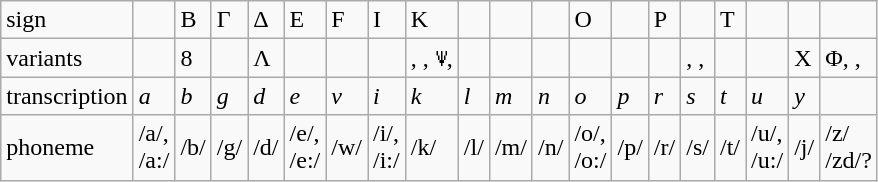<table class="wikitable">
<tr>
<td>sign</td>
<td></td>
<td>B</td>
<td>Γ</td>
<td>Δ</td>
<td>E</td>
<td>F</td>
<td>I</td>
<td>K</td>
<td></td>
<td></td>
<td></td>
<td>O</td>
<td></td>
<td>P</td>
<td></td>
<td>T</td>
<td></td>
<td></td>
<td></td>
</tr>
<tr>
<td>variants</td>
<td></td>
<td>8</td>
<td></td>
<td>Λ</td>
<td></td>
<td></td>
<td></td>
<td>, , 𐊜, </td>
<td></td>
<td></td>
<td></td>
<td></td>
<td></td>
<td></td>
<td>, , </td>
<td></td>
<td></td>
<td>X</td>
<td>Φ, , </td>
</tr>
<tr>
<td>transcription</td>
<td><em>a</em></td>
<td><em>b</em></td>
<td><em>g</em></td>
<td><em>d</em></td>
<td><em>e</em></td>
<td><em>v</em></td>
<td><em>i</em></td>
<td><em>k</em></td>
<td><em>l</em></td>
<td><em>m</em></td>
<td><em>n</em></td>
<td><em>o</em></td>
<td><em>p</em></td>
<td><em>r</em></td>
<td><em>s</em></td>
<td><em>t</em></td>
<td><em>u</em></td>
<td><em>y</em></td>
<td></td>
</tr>
<tr>
<td>phoneme</td>
<td>/a/, <br>/a:/</td>
<td>/b/</td>
<td>/g/</td>
<td>/d/</td>
<td>/e/, <br>/e:/</td>
<td>/w/</td>
<td>/i/, <br>/i:/</td>
<td>/k/</td>
<td>/l/</td>
<td>/m/</td>
<td>/n/</td>
<td>/o/, <br>/o:/</td>
<td>/p/</td>
<td>/r/</td>
<td>/s/</td>
<td>/t/</td>
<td>/u/, <br>/u:/</td>
<td>/j/</td>
<td>/z/ <br>/zd/?</td>
</tr>
</table>
